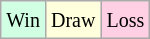<table class="wikitable">
<tr>
<td style="background-color: #d0ffe3;"><small>Win</small></td>
<td style="background-color: #ffffdd;"><small>Draw</small></td>
<td style="background-color: #ffd0e3;"><small>Loss</small></td>
</tr>
</table>
